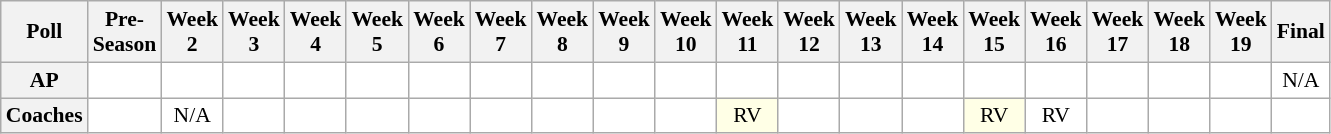<table class="wikitable" style="white-space:nowrap;font-size:90%">
<tr>
<th>Poll</th>
<th>Pre-<br>Season</th>
<th>Week<br>2</th>
<th>Week<br>3</th>
<th>Week<br>4</th>
<th>Week<br>5</th>
<th>Week<br>6</th>
<th>Week<br>7</th>
<th>Week<br>8</th>
<th>Week<br>9</th>
<th>Week<br>10</th>
<th>Week<br>11</th>
<th>Week<br>12</th>
<th>Week<br>13</th>
<th>Week<br>14</th>
<th>Week<br>15</th>
<th>Week<br>16</th>
<th>Week<br>17</th>
<th>Week<br>18</th>
<th>Week<br>19</th>
<th>Final</th>
</tr>
<tr style="text-align:center;">
<th>AP</th>
<td style="background:#FFF;"></td>
<td style="background:#FFF;"></td>
<td style="background:#FFF;"></td>
<td style="background:#FFF;"></td>
<td style="background:#FFF;"></td>
<td style="background:#FFF;"></td>
<td style="background:#FFF;"></td>
<td style="background:#FFF;"></td>
<td style="background:#FFF;"></td>
<td style="background:#FFF;"></td>
<td style="background:#FFF;"></td>
<td style="background:#FFF;"></td>
<td style="background:#FFF;"></td>
<td style="background:#FFF;"></td>
<td style="background:#FFF;"></td>
<td style="background:#FFF;"></td>
<td style="background:#FFF;"></td>
<td style="background:#FFF;"></td>
<td style="background:#FFF;"></td>
<td style="background:#FFF;">N/A</td>
</tr>
<tr style="text-align:center;">
<th>Coaches</th>
<td style="background:#FFF;"></td>
<td style="background:#FFF;">N/A</td>
<td style="background:#FFF;"></td>
<td style="background:#FFF;"></td>
<td style="background:#FFF;"></td>
<td style="background:#FFF;"></td>
<td style="background:#FFF;"></td>
<td style="background:#FFF;"></td>
<td style="background:#FFF;"></td>
<td style="background:#FFF;"></td>
<td style="background:#FFFFE6;">RV</td>
<td style="background:#FFF;"></td>
<td style="background:#FFF;"></td>
<td style="background:#FFF;"></td>
<td style="background:#FFFFE6;">RV</td>
<td style="background:#FFF;">RV</td>
<td style="background:#FFF;"></td>
<td style="background:#FFF;"></td>
<td style="background:#FFF;"></td>
<td style="background:#FFF;"></td>
</tr>
</table>
